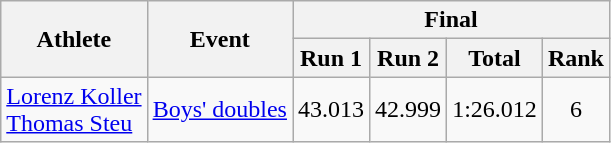<table class="wikitable">
<tr>
<th rowspan="2">Athlete</th>
<th rowspan="2">Event</th>
<th colspan="4">Final</th>
</tr>
<tr>
<th>Run 1</th>
<th>Run 2</th>
<th>Total</th>
<th>Rank</th>
</tr>
<tr>
<td><a href='#'>Lorenz Koller</a><br><a href='#'>Thomas Steu</a></td>
<td><a href='#'>Boys' doubles</a></td>
<td align="center">43.013</td>
<td align="center">42.999</td>
<td align="center">1:26.012</td>
<td align="center">6</td>
</tr>
</table>
